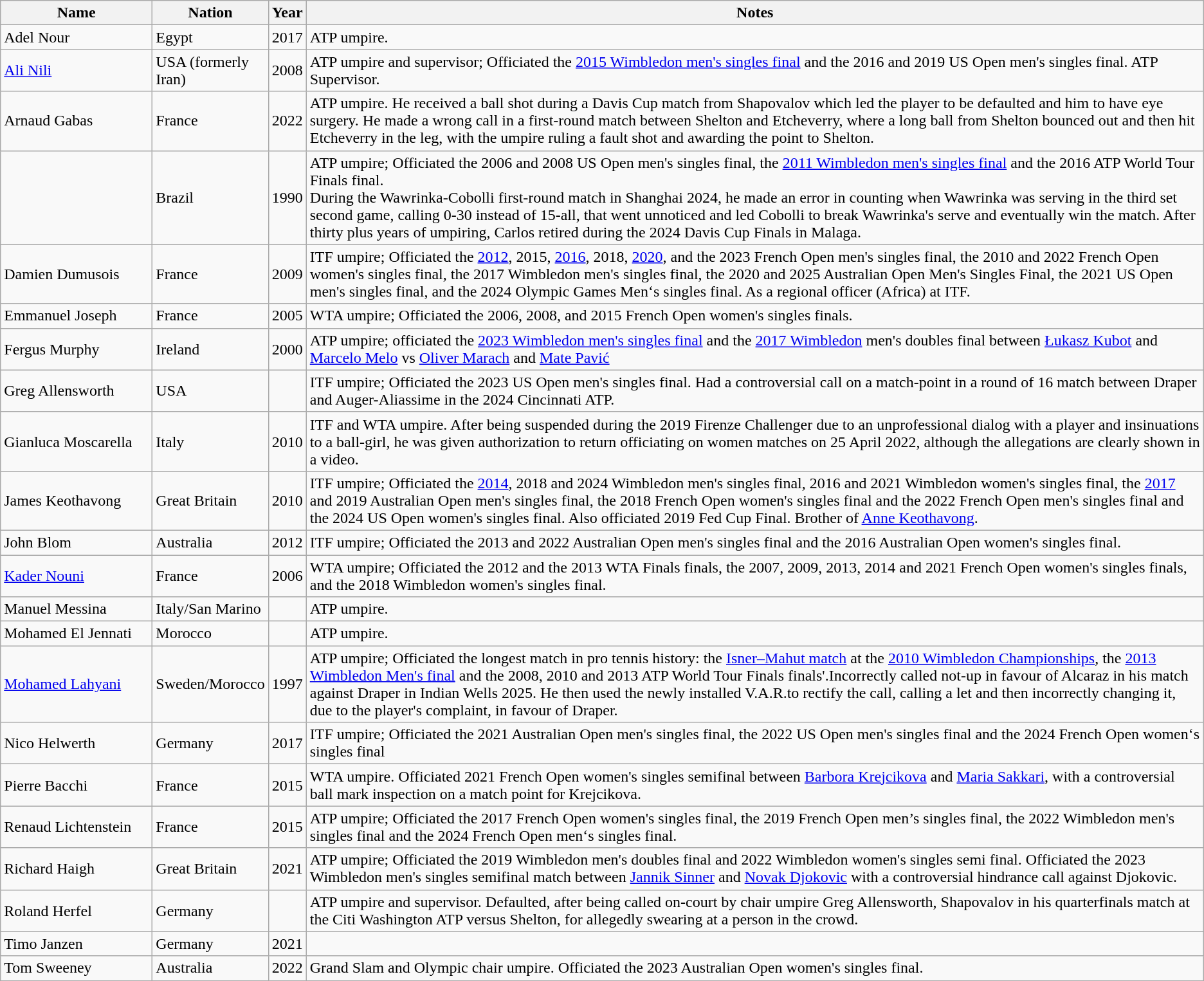<table class="wikitable sortable">
<tr>
<th width=150>Name</th>
<th width=80>Nation</th>
<th>Year</th>
<th class="unsortable">Notes</th>
</tr>
<tr>
<td>Adel Nour</td>
<td>Egypt</td>
<td>2017</td>
<td>ATP umpire.</td>
</tr>
<tr>
<td><a href='#'>Ali Nili</a></td>
<td>USA (formerly Iran)</td>
<td>2008</td>
<td>ATP umpire and supervisor; Officiated the <a href='#'>2015 Wimbledon men's singles final</a> and the 2016 and 2019 US Open men's singles final. ATP Supervisor.</td>
</tr>
<tr>
<td>Arnaud Gabas</td>
<td>France</td>
<td>2022</td>
<td>ATP umpire. He received a ball shot during a Davis Cup match from Shapovalov which led the player to be defaulted and him to have eye surgery. He made a wrong call in a first-round match between Shelton and Etcheverry, where a long ball from Shelton bounced out and then hit Etcheverry in the leg, with the umpire ruling a fault shot and awarding the point to Shelton.</td>
</tr>
<tr>
<td></td>
<td>Brazil</td>
<td>1990</td>
<td>ATP umpire; Officiated the 2006 and 2008 US Open men's singles final, the <a href='#'>2011 Wimbledon men's singles final</a> and the 2016 ATP World Tour Finals final.<br>During the Wawrinka-Cobolli first-round match in Shanghai 2024, he made an error in counting when Wawrinka was serving in the third set second game, calling 0-30 instead of 15-all, that went unnoticed and led Cobolli to break Wawrinka's serve and eventually win the match.
After thirty plus years of umpiring, Carlos retired during the 2024 Davis Cup Finals in Malaga.</td>
</tr>
<tr>
<td>Damien Dumusois</td>
<td>France</td>
<td>2009</td>
<td>ITF umpire; Officiated the <a href='#'>2012</a>, 2015, <a href='#'>2016</a>, 2018, <a href='#'>2020</a>, and the 2023 French Open men's singles final, the 2010 and 2022 French Open women's singles final, the 2017 Wimbledon men's singles final, the 2020 and 2025 Australian Open Men's Singles Final, the 2021 US Open men's singles final, and the 2024 Olympic Games Men‘s singles final. As a regional officer (Africa) at ITF.</td>
</tr>
<tr>
<td>Emmanuel Joseph</td>
<td>France</td>
<td>2005</td>
<td>WTA umpire; Officiated the 2006, 2008, and 2015 French Open women's singles finals.</td>
</tr>
<tr>
<td>Fergus Murphy</td>
<td>Ireland</td>
<td>2000</td>
<td>ATP umpire; officiated the <a href='#'>2023 Wimbledon men's singles final</a> and the <a href='#'>2017 Wimbledon</a> men's doubles final between <a href='#'>Łukasz Kubot</a> and <a href='#'>Marcelo Melo</a> vs <a href='#'>Oliver Marach</a> and <a href='#'>Mate Pavić</a></td>
</tr>
<tr>
<td>Greg Allensworth</td>
<td>USA</td>
<td></td>
<td>ITF umpire; Officiated the 2023 US Open men's singles final. Had a controversial call on a match-point in a round of 16 match between Draper and Auger-Aliassime in the 2024 Cincinnati ATP.</td>
</tr>
<tr>
<td>Gianluca Moscarella</td>
<td>Italy</td>
<td>2010</td>
<td>ITF and WTA umpire. After being suspended during the 2019 Firenze Challenger due to an unprofessional dialog with a player and insinuations to a ball-girl, he was given authorization to return officiating on women matches on 25 April 2022, although the allegations are clearly shown in a video.</td>
</tr>
<tr>
<td>James Keothavong</td>
<td>Great Britain</td>
<td>2010</td>
<td>ITF umpire; Officiated the <a href='#'>2014</a>, 2018 and 2024 Wimbledon men's singles final, 2016 and 2021 Wimbledon women's singles final, the <a href='#'>2017</a> and 2019 Australian Open men's singles final, the 2018 French Open women's singles final and the 2022 French Open men's singles final and the 2024 US Open women's singles final. Also officiated 2019 Fed Cup Final. Brother of <a href='#'>Anne Keothavong</a>.</td>
</tr>
<tr>
<td>John Blom</td>
<td>Australia</td>
<td>2012</td>
<td>ITF umpire; Officiated the 2013 and 2022 Australian Open men's singles final and the 2016 Australian Open women's singles final.</td>
</tr>
<tr>
<td><a href='#'>Kader Nouni</a></td>
<td>France</td>
<td>2006</td>
<td>WTA umpire; Officiated the 2012 and the 2013 WTA Finals finals, the 2007, 2009, 2013, 2014 and 2021 French Open women's singles finals, and the 2018 Wimbledon women's singles final.</td>
</tr>
<tr>
<td>Manuel Messina</td>
<td>Italy/San Marino</td>
<td></td>
<td>ATP umpire.</td>
</tr>
<tr>
<td>Mohamed El Jennati</td>
<td>Morocco</td>
<td></td>
<td>ATP umpire.</td>
</tr>
<tr>
<td><a href='#'>Mohamed Lahyani</a></td>
<td>Sweden/Morocco</td>
<td>1997</td>
<td>ATP umpire; Officiated the longest match in pro tennis history: the <a href='#'>Isner–Mahut match</a> at the <a href='#'>2010 Wimbledon Championships</a>, the <a href='#'>2013 Wimbledon Men's final</a> and the 2008, 2010 and 2013 ATP World Tour Finals finals'.Incorrectly called not-up in favour of Alcaraz in his match against Draper in Indian Wells 2025. He then used the newly installed V.A.R.to rectify the call, calling a let and then incorrectly changing it, due to the player's complaint, in favour of Draper.</td>
</tr>
<tr>
<td>Nico Helwerth</td>
<td>Germany</td>
<td>2017</td>
<td>ITF umpire; Officiated the 2021 Australian Open men's singles final, the 2022 US Open men's singles final and the 2024 French Open women‘s singles final</td>
</tr>
<tr>
<td>Pierre Bacchi</td>
<td>France</td>
<td>2015</td>
<td>WTA umpire. Officiated 2021 French Open women's singles semifinal between <a href='#'>Barbora Krejcikova</a> and <a href='#'>Maria Sakkari</a>, with a controversial ball mark inspection on a match point for Krejcikova.</td>
</tr>
<tr>
<td>Renaud Lichtenstein</td>
<td>France</td>
<td>2015</td>
<td>ATP umpire; Officiated the 2017 French Open women's singles final, the 2019 French Open men’s singles final, the 2022 Wimbledon men's singles final  and the 2024 French Open men‘s singles final.</td>
</tr>
<tr>
<td>Richard Haigh</td>
<td>Great Britain</td>
<td>2021</td>
<td>ATP umpire; Officiated the 2019 Wimbledon men's doubles final and 2022 Wimbledon women's singles semi final. Officiated the 2023 Wimbledon men's singles semifinal match between <a href='#'>Jannik Sinner</a> and <a href='#'>Novak Djokovic</a> with a controversial hindrance call against Djokovic.</td>
</tr>
<tr>
<td>Roland Herfel</td>
<td>Germany</td>
<td></td>
<td>ATP umpire and supervisor. Defaulted, after being called on-court by chair umpire Greg Allensworth, Shapovalov in his quarterfinals match at the Citi Washington ATP versus Shelton, for allegedly swearing at a person in the crowd. </td>
</tr>
<tr>
<td>Timo Janzen</td>
<td>Germany</td>
<td>2021</td>
<td></td>
</tr>
<tr>
<td>Tom Sweeney</td>
<td>Australia</td>
<td>2022</td>
<td>Grand Slam and Olympic chair umpire.  Officiated the 2023 Australian Open women's singles final.</td>
</tr>
</table>
